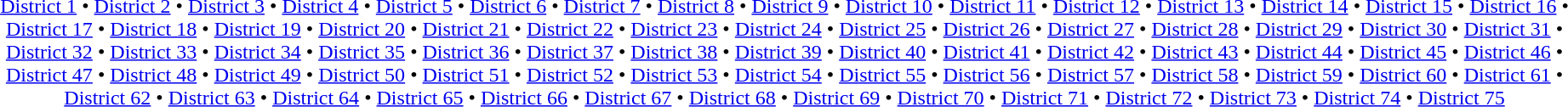<table id=toc class=toc summary=Contents>
<tr>
<td align=center><br><a href='#'>District 1</a> • <a href='#'>District 2</a> • <a href='#'>District 3</a> • <a href='#'>District 4</a> • <a href='#'>District 5</a> • <a href='#'>District 6</a> • <a href='#'>District 7</a> • <a href='#'>District 8</a> • <a href='#'>District 9</a> • <a href='#'>District 10</a> • <a href='#'>District 11</a> • <a href='#'>District 12</a> • <a href='#'>District 13</a> • <a href='#'>District 14</a> • <a href='#'>District 15</a> • <a href='#'>District 16</a> • <a href='#'>District 17</a> • <a href='#'>District 18</a> • <a href='#'>District 19</a> • <a href='#'>District 20</a> • <a href='#'>District 21</a> • <a href='#'>District 22</a> • <a href='#'>District 23</a> • <a href='#'>District 24</a> • <a href='#'>District 25</a> • <a href='#'>District 26</a> • <a href='#'>District 27</a> • <a href='#'>District 28</a> • <a href='#'>District 29</a> • <a href='#'>District 30</a> • <a href='#'>District 31</a> • <a href='#'>District 32</a> • <a href='#'>District 33</a> • <a href='#'>District 34</a> • <a href='#'>District 35</a> • <a href='#'>District 36</a> • <a href='#'>District 37</a> • <a href='#'>District 38</a> • <a href='#'>District 39</a> • <a href='#'>District 40</a> • <a href='#'>District 41</a> • <a href='#'>District 42</a> • <a href='#'>District 43</a> • <a href='#'>District 44</a> • <a href='#'>District 45</a> • <a href='#'>District 46</a> • <a href='#'>District 47</a> • <a href='#'>District 48</a> • <a href='#'>District 49</a> • <a href='#'>District 50</a> • <a href='#'>District 51</a> • <a href='#'>District 52</a> • <a href='#'>District 53</a> • <a href='#'>District 54</a> • <a href='#'>District 55</a> • <a href='#'>District 56</a> • <a href='#'>District 57</a> • <a href='#'>District 58</a> • <a href='#'>District 59</a> • <a href='#'>District 60</a> • <a href='#'>District 61</a> • <a href='#'>District 62</a> • <a href='#'>District 63</a> • <a href='#'>District 64</a> • <a href='#'>District 65</a> • <a href='#'>District 66</a> • <a href='#'>District 67</a> • <a href='#'>District 68</a> • <a href='#'>District 69</a> • <a href='#'>District 70</a> • <a href='#'>District 71</a> • <a href='#'>District 72</a> • <a href='#'>District 73</a> • <a href='#'>District 74</a> • <a href='#'>District 75</a></td>
</tr>
</table>
